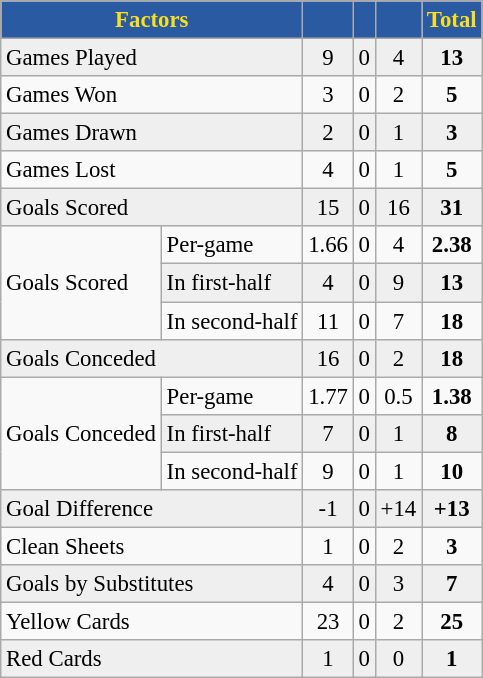<table class="wikitable sortable" style="text-align: center;font-size:95%">
<tr>
<th colspan="2" style="background:#2A5AA1; color:#FADF20; text-align:center;">Factors</th>
<th style="background:#2A5AA1; color:#FADF20; text-align:center;"></th>
<th style="background:#2A5AA1; color:#FADF20; text-align:center;"></th>
<th style="background:#2A5AA1; color:#FADF20; text-align:center;"></th>
<th style="background:#2A5AA1; color:#FADF20; text-align:center;">Total</th>
</tr>
<tr bgcolor="#EFEFEF">
<td colspan="2" align="left">Games Played</td>
<td>9</td>
<td>0</td>
<td>4</td>
<td><strong>13</strong></td>
</tr>
<tr>
<td colspan="2" align="left">Games Won</td>
<td>3</td>
<td>0</td>
<td>2</td>
<td><strong>5</strong></td>
</tr>
<tr bgcolor="#EFEFEF">
<td colspan="2" align="left">Games Drawn</td>
<td>2</td>
<td>0</td>
<td>1</td>
<td><strong>3</strong></td>
</tr>
<tr>
<td colspan="2" align="left">Games Lost</td>
<td>4</td>
<td>0</td>
<td>1</td>
<td><strong>5</strong></td>
</tr>
<tr bgcolor="#EFEFEF">
<td colspan="2" align="left">Goals Scored</td>
<td>15</td>
<td>0</td>
<td>16</td>
<td><strong>31</strong></td>
</tr>
<tr>
<td rowspan="3" align="left">Goals Scored</td>
<td align="left">Per-game</td>
<td>1.66</td>
<td>0</td>
<td>4</td>
<td><strong>2.38</strong></td>
</tr>
<tr bgcolor="#EFEFEF">
<td align="left">In first-half</td>
<td>4</td>
<td>0</td>
<td>9</td>
<td><strong>13</strong></td>
</tr>
<tr>
<td align="left">In second-half</td>
<td>11</td>
<td>0</td>
<td>7</td>
<td><strong>18</strong></td>
</tr>
<tr bgcolor="#EFEFEF">
<td colspan="2" align="left">Goals Conceded</td>
<td>16</td>
<td>0</td>
<td>2</td>
<td><strong>18</strong></td>
</tr>
<tr>
<td rowspan="3" align="left">Goals Conceded</td>
<td align="left">Per-game</td>
<td>1.77</td>
<td>0</td>
<td>0.5</td>
<td><strong>1.38</strong></td>
</tr>
<tr bgcolor="#EFEFEF">
<td align="left">In first-half</td>
<td>7</td>
<td>0</td>
<td>1</td>
<td><strong>8</strong></td>
</tr>
<tr>
<td align="left">In second-half</td>
<td>9</td>
<td>0</td>
<td>1</td>
<td><strong>10</strong></td>
</tr>
<tr bgcolor="#EFEFEF">
<td colspan="2" align="left">Goal Difference</td>
<td>-1</td>
<td>0</td>
<td>+14</td>
<td><strong>+13</strong></td>
</tr>
<tr>
<td colspan="2" align="left">Clean Sheets</td>
<td>1</td>
<td>0</td>
<td>2</td>
<td><strong>3</strong></td>
</tr>
<tr bgcolor="#EFEFEF">
<td colspan="2" align="left">Goals by Substitutes</td>
<td>4</td>
<td>0</td>
<td>3</td>
<td><strong>7</strong></td>
</tr>
<tr>
<td colspan="2" align="left">Yellow Cards</td>
<td>23</td>
<td>0</td>
<td>2</td>
<td><strong>25</strong></td>
</tr>
<tr bgcolor="#EFEFEF">
<td colspan="2" align="left">Red Cards</td>
<td>1</td>
<td>0</td>
<td>0</td>
<td><strong>1</strong></td>
</tr>
</table>
